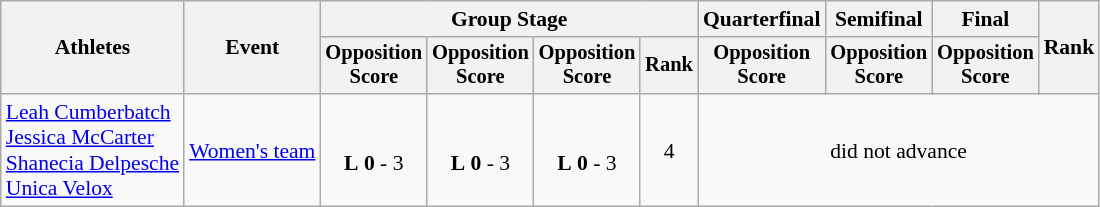<table class="wikitable" style="font-size:90%; text-align:center">
<tr>
<th rowspan=2>Athletes</th>
<th rowspan=2>Event</th>
<th colspan=4>Group Stage</th>
<th>Quarterfinal</th>
<th>Semifinal</th>
<th>Final</th>
<th rowspan=2>Rank</th>
</tr>
<tr style="font-size:95%">
<th>Opposition<br>Score</th>
<th>Opposition<br>Score</th>
<th>Opposition<br>Score</th>
<th>Rank</th>
<th>Opposition<br>Score</th>
<th>Opposition<br>Score</th>
<th>Opposition<br>Score</th>
</tr>
<tr>
<td align=left><a href='#'>Leah Cumberbatch</a><br><a href='#'>Jessica McCarter</a><br><a href='#'>Shanecia Delpesche</a><br><a href='#'>Unica Velox</a></td>
<td align=left><a href='#'>Women's team</a></td>
<td><br><strong>L</strong> <strong>0</strong> - 3</td>
<td><br><strong>L</strong> <strong>0</strong> - 3</td>
<td><br><strong>L</strong> <strong>0</strong> - 3</td>
<td>4</td>
<td colspan=4>did not advance</td>
</tr>
</table>
